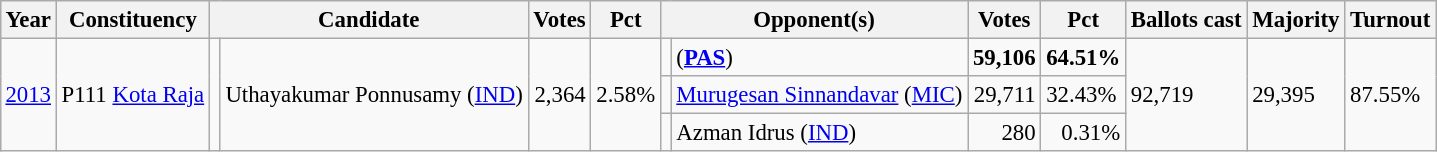<table class="wikitable" style="margin:0.5em ; font-size:95%">
<tr>
<th>Year</th>
<th>Constituency</th>
<th colspan=2>Candidate</th>
<th>Votes</th>
<th>Pct</th>
<th colspan=2>Opponent(s)</th>
<th>Votes</th>
<th>Pct</th>
<th>Ballots cast</th>
<th>Majority</th>
<th>Turnout</th>
</tr>
<tr>
<td rowspan=3><a href='#'>2013</a></td>
<td rowspan=3>P111 <a href='#'>Kota Raja</a></td>
<td rowspan=3 ></td>
<td rowspan=3>Uthayakumar Ponnusamy (<a href='#'>IND</a>)</td>
<td rowspan=3 align="right">2,364</td>
<td rowspan=3 align="right">2.58%</td>
<td></td>
<td> (<a href='#'><strong>PAS</strong></a>)</td>
<td align="right"><strong>59,106</strong></td>
<td><strong>64.51%</strong></td>
<td rowspan=3>92,719</td>
<td rowspan=3>29,395</td>
<td rowspan=3>87.55%</td>
</tr>
<tr>
<td></td>
<td><a href='#'>Murugesan Sinnandavar</a> (<a href='#'>MIC</a>)</td>
<td align="right">29,711</td>
<td>32.43%</td>
</tr>
<tr>
<td></td>
<td>Azman Idrus (<a href='#'>IND</a>)</td>
<td align="right">280</td>
<td align="right">0.31%</td>
</tr>
</table>
